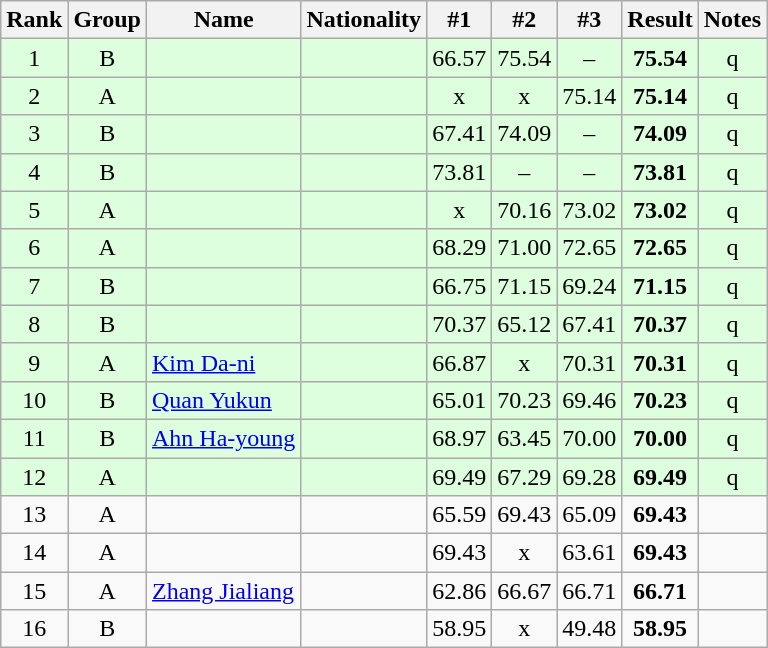<table class="wikitable sortable" style="text-align:center">
<tr>
<th>Rank</th>
<th>Group</th>
<th>Name</th>
<th>Nationality</th>
<th>#1</th>
<th>#2</th>
<th>#3</th>
<th>Result</th>
<th>Notes</th>
</tr>
<tr bgcolor=ddffdd>
<td>1</td>
<td>B</td>
<td align=left></td>
<td align=left></td>
<td>66.57</td>
<td>75.54</td>
<td>–</td>
<td><strong>75.54</strong></td>
<td>q</td>
</tr>
<tr bgcolor=ddffdd>
<td>2</td>
<td>A</td>
<td align=left></td>
<td align=left></td>
<td>x</td>
<td>x</td>
<td>75.14</td>
<td><strong>75.14</strong></td>
<td>q</td>
</tr>
<tr bgcolor=ddffdd>
<td>3</td>
<td>B</td>
<td align=left></td>
<td align=left></td>
<td>67.41</td>
<td>74.09</td>
<td>–</td>
<td><strong>74.09</strong></td>
<td>q</td>
</tr>
<tr bgcolor=ddffdd>
<td>4</td>
<td>B</td>
<td align=left></td>
<td align=left></td>
<td>73.81</td>
<td>–</td>
<td>–</td>
<td><strong>73.81</strong></td>
<td>q</td>
</tr>
<tr bgcolor=ddffdd>
<td>5</td>
<td>A</td>
<td align=left></td>
<td align=left></td>
<td>x</td>
<td>70.16</td>
<td>73.02</td>
<td><strong>73.02</strong></td>
<td>q</td>
</tr>
<tr bgcolor=ddffdd>
<td>6</td>
<td>A</td>
<td align=left></td>
<td align=left></td>
<td>68.29</td>
<td>71.00</td>
<td>72.65</td>
<td><strong>72.65</strong></td>
<td>q</td>
</tr>
<tr bgcolor=ddffdd>
<td>7</td>
<td>B</td>
<td align=left></td>
<td align=left></td>
<td>66.75</td>
<td>71.15</td>
<td>69.24</td>
<td><strong>71.15</strong></td>
<td>q</td>
</tr>
<tr bgcolor=ddffdd>
<td>8</td>
<td>B</td>
<td align=left></td>
<td align=left></td>
<td>70.37</td>
<td>65.12</td>
<td>67.41</td>
<td><strong>70.37</strong></td>
<td>q</td>
</tr>
<tr bgcolor=ddffdd>
<td>9</td>
<td>A</td>
<td align=left><a href='#'>Kim Da-ni</a></td>
<td align=left></td>
<td>66.87</td>
<td>x</td>
<td>70.31</td>
<td><strong>70.31</strong></td>
<td>q</td>
</tr>
<tr bgcolor=ddffdd>
<td>10</td>
<td>B</td>
<td align=left><a href='#'>Quan Yukun</a></td>
<td align=left></td>
<td>65.01</td>
<td>70.23</td>
<td>69.46</td>
<td><strong>70.23</strong></td>
<td>q</td>
</tr>
<tr bgcolor=ddffdd>
<td>11</td>
<td>B</td>
<td align=left><a href='#'>Ahn Ha-young</a></td>
<td align=left></td>
<td>68.97</td>
<td>63.45</td>
<td>70.00</td>
<td><strong>70.00</strong></td>
<td>q</td>
</tr>
<tr bgcolor=ddffdd>
<td>12</td>
<td>A</td>
<td align=left></td>
<td align=left></td>
<td>69.49</td>
<td>67.29</td>
<td>69.28</td>
<td><strong>69.49</strong></td>
<td>q</td>
</tr>
<tr>
<td>13</td>
<td>A</td>
<td align=left></td>
<td align=left></td>
<td>65.59</td>
<td>69.43</td>
<td>65.09</td>
<td><strong>69.43</strong></td>
<td></td>
</tr>
<tr>
<td>14</td>
<td>A</td>
<td align=left></td>
<td align=left></td>
<td>69.43</td>
<td>x</td>
<td>63.61</td>
<td><strong>69.43</strong></td>
<td></td>
</tr>
<tr>
<td>15</td>
<td>A</td>
<td align=left><a href='#'>Zhang Jialiang</a></td>
<td align=left></td>
<td>62.86</td>
<td>66.67</td>
<td>66.71</td>
<td><strong>66.71</strong></td>
<td></td>
</tr>
<tr>
<td>16</td>
<td>B</td>
<td align=left></td>
<td align=left></td>
<td>58.95</td>
<td>x</td>
<td>49.48</td>
<td><strong>58.95</strong></td>
<td></td>
</tr>
</table>
